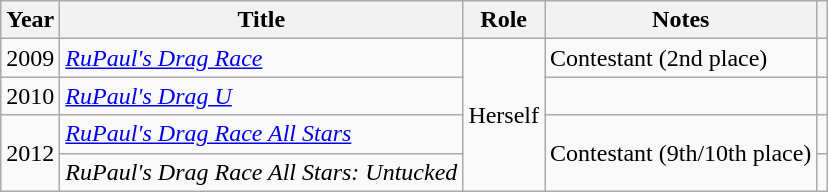<table class="wikitable plainrowheaders sortable">
<tr>
<th scope="col">Year</th>
<th scope="col">Title</th>
<th scope="col">Role</th>
<th scope="col">Notes</th>
<th style="text-align: center;" class="unsortable"></th>
</tr>
<tr>
<td>2009</td>
<td scope="row"><a href='#'><em>RuPaul's Drag Race</em></a></td>
<td rowspan="4">Herself</td>
<td>Contestant (2nd place)</td>
<td style="text-align: center;"></td>
</tr>
<tr>
<td>2010</td>
<td scope="row"><em><a href='#'>RuPaul's Drag U</a></em></td>
<td></td>
<td style="text-align: center;"></td>
</tr>
<tr>
<td rowspan="2">2012</td>
<td scope="row"><a href='#'><em>RuPaul's Drag Race All Stars</em></a></td>
<td rowspan="2">Contestant (9th/10th place)</td>
<td style="text-align: center;"></td>
</tr>
<tr>
<td scope="row"><em>RuPaul's Drag Race All Stars: Untucked</em></td>
<td style="text-align: center;"></td>
</tr>
</table>
